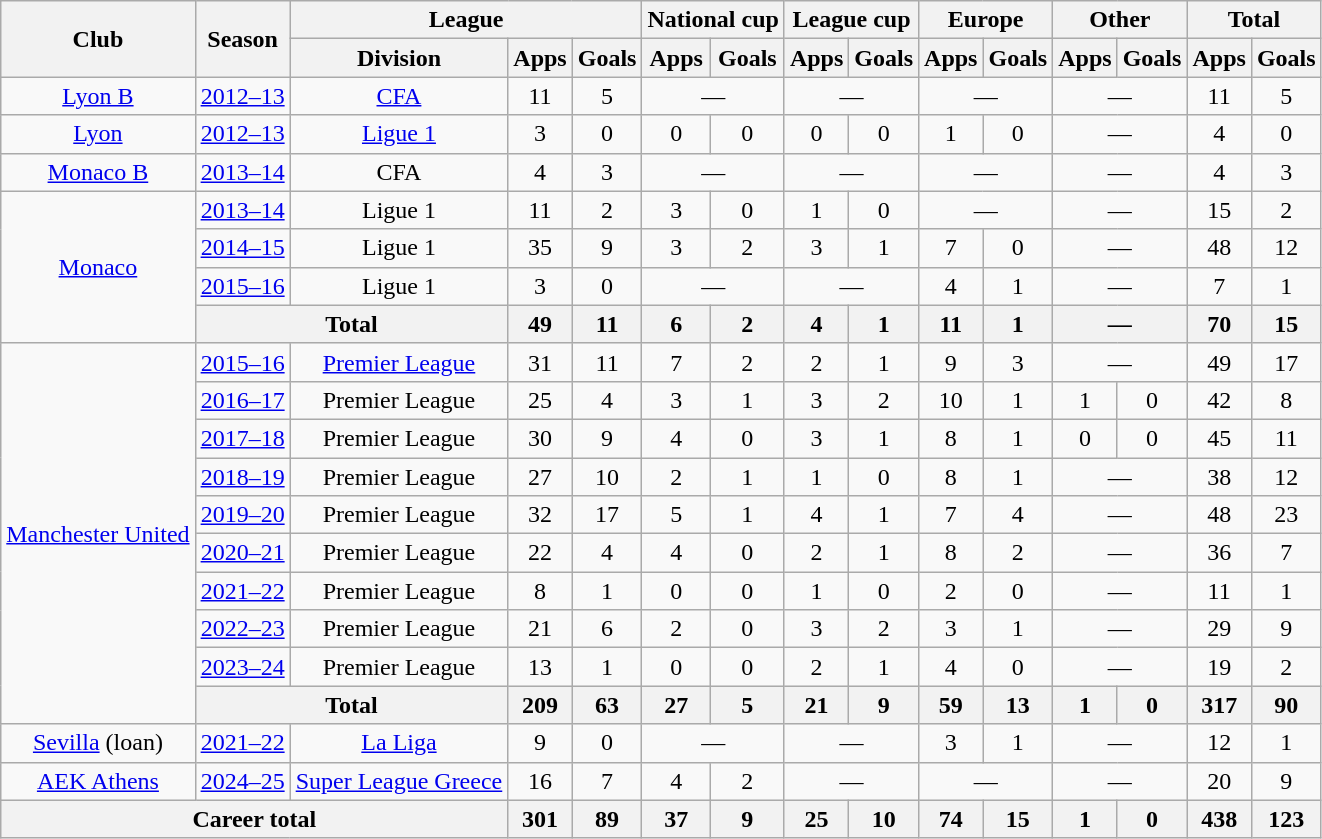<table class=wikitable style=text-align:center>
<tr>
<th rowspan=2>Club</th>
<th rowspan=2>Season</th>
<th colspan=3>League</th>
<th colspan=2>National cup</th>
<th colspan=2>League cup</th>
<th colspan=2>Europe</th>
<th colspan=2>Other</th>
<th colspan=2>Total</th>
</tr>
<tr>
<th>Division</th>
<th>Apps</th>
<th>Goals</th>
<th>Apps</th>
<th>Goals</th>
<th>Apps</th>
<th>Goals</th>
<th>Apps</th>
<th>Goals</th>
<th>Apps</th>
<th>Goals</th>
<th>Apps</th>
<th>Goals</th>
</tr>
<tr>
<td><a href='#'>Lyon B</a></td>
<td><a href='#'>2012–13</a></td>
<td><a href='#'>CFA</a></td>
<td>11</td>
<td>5</td>
<td colspan=2>—</td>
<td colspan=2>—</td>
<td colspan=2>—</td>
<td colspan=2>—</td>
<td>11</td>
<td>5</td>
</tr>
<tr>
<td><a href='#'>Lyon</a></td>
<td><a href='#'>2012–13</a></td>
<td><a href='#'>Ligue 1</a></td>
<td>3</td>
<td>0</td>
<td>0</td>
<td>0</td>
<td>0</td>
<td>0</td>
<td>1</td>
<td>0</td>
<td colspan=2>—</td>
<td>4</td>
<td>0</td>
</tr>
<tr>
<td><a href='#'>Monaco B</a></td>
<td><a href='#'>2013–14</a></td>
<td>CFA</td>
<td>4</td>
<td>3</td>
<td colspan=2>—</td>
<td colspan=2>—</td>
<td colspan=2>—</td>
<td colspan=2>—</td>
<td>4</td>
<td>3</td>
</tr>
<tr>
<td rowspan=4><a href='#'>Monaco</a></td>
<td><a href='#'>2013–14</a></td>
<td>Ligue 1</td>
<td>11</td>
<td>2</td>
<td>3</td>
<td>0</td>
<td>1</td>
<td>0</td>
<td colspan=2>—</td>
<td colspan=2>—</td>
<td>15</td>
<td>2</td>
</tr>
<tr>
<td><a href='#'>2014–15</a></td>
<td>Ligue 1</td>
<td>35</td>
<td>9</td>
<td>3</td>
<td>2</td>
<td>3</td>
<td>1</td>
<td>7</td>
<td>0</td>
<td colspan=2>—</td>
<td>48</td>
<td>12</td>
</tr>
<tr>
<td><a href='#'>2015–16</a></td>
<td>Ligue 1</td>
<td>3</td>
<td>0</td>
<td colspan=2>—</td>
<td colspan=2>—</td>
<td>4</td>
<td>1</td>
<td colspan=2>—</td>
<td>7</td>
<td>1</td>
</tr>
<tr>
<th colspan=2>Total</th>
<th>49</th>
<th>11</th>
<th>6</th>
<th>2</th>
<th>4</th>
<th>1</th>
<th>11</th>
<th>1</th>
<th colspan=2>—</th>
<th>70</th>
<th>15</th>
</tr>
<tr>
<td rowspan=10><a href='#'>Manchester United</a></td>
<td><a href='#'>2015–16</a></td>
<td><a href='#'>Premier League</a></td>
<td>31</td>
<td>11</td>
<td>7</td>
<td>2</td>
<td>2</td>
<td>1</td>
<td>9</td>
<td>3</td>
<td colspan=2>—</td>
<td>49</td>
<td>17</td>
</tr>
<tr>
<td><a href='#'>2016–17</a></td>
<td>Premier League</td>
<td>25</td>
<td>4</td>
<td>3</td>
<td>1</td>
<td>3</td>
<td>2</td>
<td>10</td>
<td>1</td>
<td>1</td>
<td>0</td>
<td>42</td>
<td>8</td>
</tr>
<tr>
<td><a href='#'>2017–18</a></td>
<td>Premier League</td>
<td>30</td>
<td>9</td>
<td>4</td>
<td>0</td>
<td>3</td>
<td>1</td>
<td>8</td>
<td>1</td>
<td>0</td>
<td>0</td>
<td>45</td>
<td>11</td>
</tr>
<tr>
<td><a href='#'>2018–19</a></td>
<td>Premier League</td>
<td>27</td>
<td>10</td>
<td>2</td>
<td>1</td>
<td>1</td>
<td>0</td>
<td>8</td>
<td>1</td>
<td colspan=2>—</td>
<td>38</td>
<td>12</td>
</tr>
<tr>
<td><a href='#'>2019–20</a></td>
<td>Premier League</td>
<td>32</td>
<td>17</td>
<td>5</td>
<td>1</td>
<td>4</td>
<td>1</td>
<td>7</td>
<td>4</td>
<td colspan="2">—</td>
<td>48</td>
<td>23</td>
</tr>
<tr>
<td><a href='#'>2020–21</a></td>
<td>Premier League</td>
<td>22</td>
<td>4</td>
<td>4</td>
<td>0</td>
<td>2</td>
<td>1</td>
<td>8</td>
<td>2</td>
<td colspan="2">—</td>
<td>36</td>
<td>7</td>
</tr>
<tr>
<td><a href='#'>2021–22</a></td>
<td>Premier League</td>
<td>8</td>
<td>1</td>
<td>0</td>
<td>0</td>
<td>1</td>
<td>0</td>
<td>2</td>
<td>0</td>
<td colspan=2>—</td>
<td>11</td>
<td>1</td>
</tr>
<tr>
<td><a href='#'>2022–23</a></td>
<td>Premier League</td>
<td>21</td>
<td>6</td>
<td>2</td>
<td>0</td>
<td>3</td>
<td>2</td>
<td>3</td>
<td>1</td>
<td colspan="2">—</td>
<td>29</td>
<td>9</td>
</tr>
<tr>
<td><a href='#'>2023–24</a></td>
<td>Premier League</td>
<td>13</td>
<td>1</td>
<td>0</td>
<td>0</td>
<td>2</td>
<td>1</td>
<td>4</td>
<td>0</td>
<td colspan="2">—</td>
<td>19</td>
<td>2</td>
</tr>
<tr>
<th colspan=2>Total</th>
<th>209</th>
<th>63</th>
<th>27</th>
<th>5</th>
<th>21</th>
<th>9</th>
<th>59</th>
<th>13</th>
<th>1</th>
<th>0</th>
<th>317</th>
<th>90</th>
</tr>
<tr>
<td><a href='#'>Sevilla</a> (loan)</td>
<td><a href='#'>2021–22</a></td>
<td><a href='#'>La Liga</a></td>
<td>9</td>
<td>0</td>
<td colspan=2>—</td>
<td colspan=2>—</td>
<td>3</td>
<td>1</td>
<td colspan=2>—</td>
<td>12</td>
<td>1</td>
</tr>
<tr>
<td><a href='#'>AEK Athens</a></td>
<td><a href='#'>2024–25</a></td>
<td><a href='#'>Super League Greece</a></td>
<td>16</td>
<td>7</td>
<td>4</td>
<td>2</td>
<td colspan=2>—</td>
<td colspan=2>—</td>
<td colspan=2>—</td>
<td>20</td>
<td>9</td>
</tr>
<tr>
<th colspan=3>Career total</th>
<th>301</th>
<th>89</th>
<th>37</th>
<th>9</th>
<th>25</th>
<th>10</th>
<th>74</th>
<th>15</th>
<th>1</th>
<th>0</th>
<th>438</th>
<th>123</th>
</tr>
</table>
